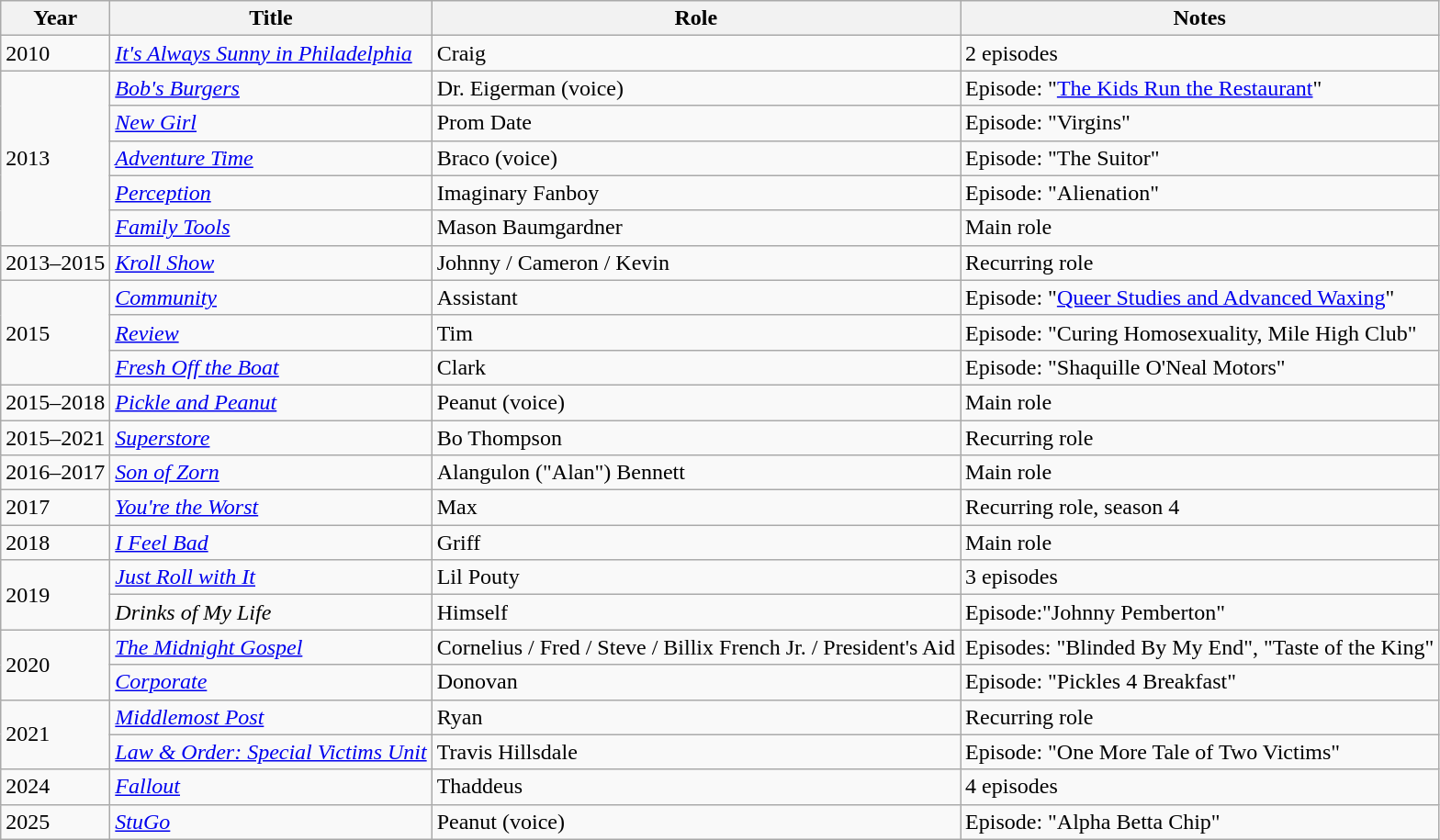<table class="wikitable sortable">
<tr>
<th>Year</th>
<th>Title</th>
<th>Role</th>
<th class="unsortable">Notes</th>
</tr>
<tr>
<td>2010</td>
<td><em><a href='#'>It's Always Sunny in Philadelphia</a></em></td>
<td>Craig</td>
<td>2 episodes</td>
</tr>
<tr>
<td rowspan="5">2013</td>
<td><em><a href='#'>Bob's Burgers</a></em></td>
<td>Dr. Eigerman (voice)</td>
<td>Episode: "<a href='#'>The Kids Run the Restaurant</a>"</td>
</tr>
<tr>
<td><em><a href='#'>New Girl</a></em></td>
<td>Prom Date</td>
<td>Episode: "Virgins"</td>
</tr>
<tr>
<td><em><a href='#'>Adventure Time</a></em></td>
<td>Braco (voice)</td>
<td>Episode: "The Suitor"</td>
</tr>
<tr>
<td><em><a href='#'>Perception</a></em></td>
<td>Imaginary Fanboy</td>
<td>Episode: "Alienation"</td>
</tr>
<tr>
<td><em><a href='#'>Family Tools</a></em></td>
<td>Mason Baumgardner</td>
<td>Main role</td>
</tr>
<tr>
<td>2013–2015</td>
<td><em><a href='#'>Kroll Show</a></em></td>
<td>Johnny / Cameron / Kevin</td>
<td>Recurring role</td>
</tr>
<tr>
<td rowspan="3">2015</td>
<td><em><a href='#'>Community</a></em></td>
<td>Assistant</td>
<td>Episode: "<a href='#'>Queer Studies and Advanced Waxing</a>"</td>
</tr>
<tr>
<td><em><a href='#'>Review</a></em></td>
<td>Tim</td>
<td>Episode: "Curing Homosexuality, Mile High Club"</td>
</tr>
<tr>
<td><em><a href='#'>Fresh Off the Boat</a></em></td>
<td>Clark</td>
<td>Episode: "Shaquille O'Neal Motors"</td>
</tr>
<tr>
<td>2015–2018</td>
<td><em><a href='#'>Pickle and Peanut</a></em></td>
<td>Peanut (voice)</td>
<td>Main role</td>
</tr>
<tr>
<td>2015–2021</td>
<td><em><a href='#'>Superstore</a></em></td>
<td>Bo Thompson</td>
<td>Recurring role</td>
</tr>
<tr>
<td>2016–2017</td>
<td><em><a href='#'>Son of Zorn</a></em></td>
<td>Alangulon ("Alan") Bennett</td>
<td>Main role</td>
</tr>
<tr>
<td>2017</td>
<td><em><a href='#'>You're the Worst</a></em></td>
<td>Max</td>
<td>Recurring role, season 4</td>
</tr>
<tr>
<td>2018</td>
<td><em><a href='#'>I Feel Bad</a></em></td>
<td>Griff</td>
<td>Main role</td>
</tr>
<tr>
<td rowspan="2">2019</td>
<td><em><a href='#'>Just Roll with It</a></em></td>
<td>Lil Pouty</td>
<td>3 episodes</td>
</tr>
<tr>
<td><em>Drinks of My Life</em></td>
<td>Himself</td>
<td>Episode:"Johnny Pemberton"</td>
</tr>
<tr>
<td rowspan="2">2020</td>
<td><em><a href='#'>The Midnight Gospel</a></em></td>
<td>Cornelius / Fred / Steve / Billix French Jr. / President's Aid</td>
<td>Episodes: "Blinded By My End", "Taste of the King"</td>
</tr>
<tr>
<td><em><a href='#'>Corporate</a></em></td>
<td>Donovan</td>
<td>Episode: "Pickles 4 Breakfast"</td>
</tr>
<tr>
<td rowspan="2">2021</td>
<td><em><a href='#'>Middlemost Post</a></em></td>
<td>Ryan</td>
<td>Recurring role</td>
</tr>
<tr>
<td><em><a href='#'>Law & Order: Special Victims Unit</a></em></td>
<td>Travis Hillsdale</td>
<td>Episode: "One More Tale of Two Victims"</td>
</tr>
<tr>
<td>2024</td>
<td><em><a href='#'>Fallout</a></em></td>
<td>Thaddeus</td>
<td>4 episodes</td>
</tr>
<tr>
<td>2025</td>
<td><em><a href='#'>StuGo</a></em></td>
<td>Peanut (voice)</td>
<td>Episode: "Alpha Betta Chip"</td>
</tr>
</table>
